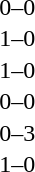<table cellspacing=1 width=70%>
<tr>
<th width=25%></th>
<th width=30%></th>
<th width=15%></th>
<th width=30%></th>
</tr>
<tr>
<td></td>
<td align=right></td>
<td align=center>0–0</td>
<td></td>
</tr>
<tr>
<td></td>
<td align=right></td>
<td align=center>1–0</td>
<td></td>
</tr>
<tr>
<td></td>
<td align=right></td>
<td align=center>1–0</td>
<td></td>
</tr>
<tr>
<td></td>
<td align=right></td>
<td align=center>0–0</td>
<td></td>
</tr>
<tr>
<td></td>
<td align=right></td>
<td align=center>0–3</td>
<td></td>
</tr>
<tr>
<td></td>
<td align=right></td>
<td align=center>1–0</td>
<td></td>
</tr>
</table>
